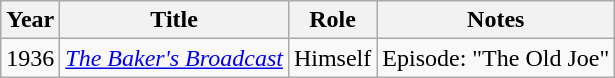<table class="wikitable">
<tr>
<th>Year</th>
<th>Title</th>
<th>Role</th>
<th>Notes</th>
</tr>
<tr>
<td>1936</td>
<td><em><a href='#'>The Baker's Broadcast</a></em></td>
<td>Himself</td>
<td>Episode: "The Old Joe"</td>
</tr>
</table>
